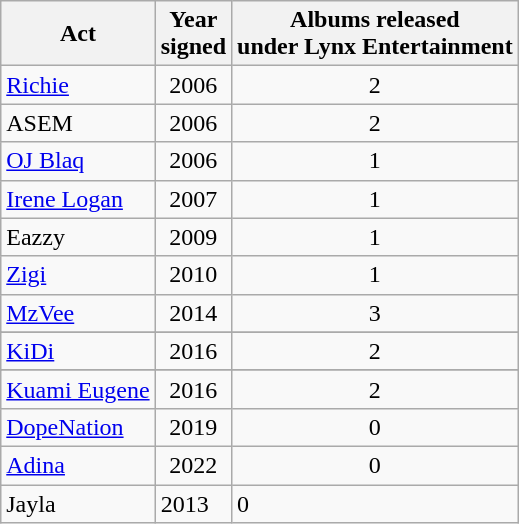<table class="wikitable">
<tr>
<th>Act</th>
<th>Year<br>signed</th>
<th>Albums released<br>under Lynx Entertainment</th>
</tr>
<tr>
<td><a href='#'>Richie</a></td>
<td style="text-align:center;">2006</td>
<td style="text-align:center;">2</td>
</tr>
<tr>
<td>ASEM</td>
<td style="text-align:center;">2006</td>
<td style="text-align:center;">2</td>
</tr>
<tr>
<td><a href='#'>OJ Blaq</a></td>
<td style="text-align:center;">2006</td>
<td style="text-align:center;">1</td>
</tr>
<tr>
<td><a href='#'>Irene Logan</a></td>
<td style="text-align:center;">2007</td>
<td style="text-align:center;">1</td>
</tr>
<tr>
<td>Eazzy</td>
<td style="text-align:center;">2009</td>
<td style="text-align:center;">1</td>
</tr>
<tr>
<td><a href='#'>Zigi</a></td>
<td style="text-align:center;">2010</td>
<td style="text-align:center;">1</td>
</tr>
<tr>
<td><a href='#'>MzVee</a></td>
<td style="text-align:center;">2014</td>
<td style="text-align:center;">3</td>
</tr>
<tr>
</tr>
<tr>
<td><a href='#'>KiDi</a></td>
<td style="text-align:center;">2016</td>
<td style="text-align:center;">2</td>
</tr>
<tr>
</tr>
<tr>
<td><a href='#'>Kuami Eugene</a></td>
<td style="text-align:center;">2016</td>
<td style="text-align:center;">2</td>
</tr>
<tr>
<td><a href='#'>DopeNation</a></td>
<td style="text-align:center;">2019</td>
<td style="text-align:center;">0</td>
</tr>
<tr>
<td><a href='#'>Adina</a></td>
<td style="text-align:center;">2022</td>
<td style="text-align:center;">0</td>
</tr>
<tr>
<td>Jayla</td>
<td>2013</td>
<td>0</td>
</tr>
</table>
